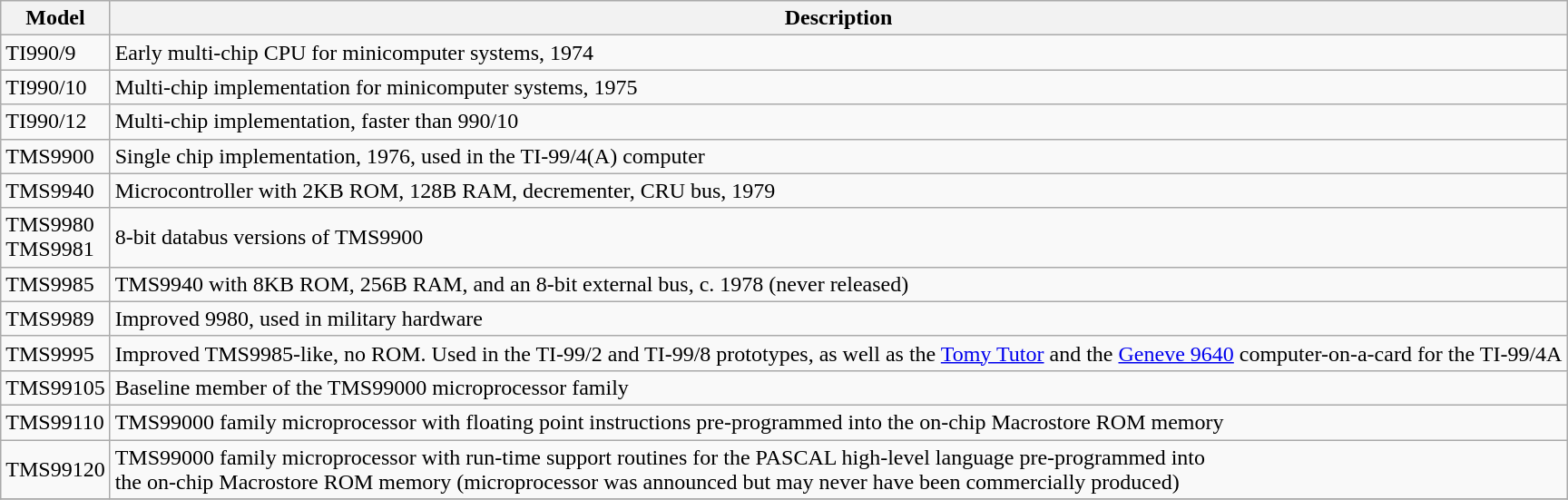<table class="wikitable">
<tr>
<th>Model</th>
<th>Description</th>
</tr>
<tr>
<td>TI990/9</td>
<td>Early multi-chip CPU for minicomputer systems, 1974</td>
</tr>
<tr>
<td>TI990/10</td>
<td>Multi-chip implementation for minicomputer systems, 1975</td>
</tr>
<tr>
<td>TI990/12</td>
<td>Multi-chip implementation, faster than 990/10</td>
</tr>
<tr>
<td>TMS9900</td>
<td>Single chip implementation, 1976, used in the TI-99/4(A) computer</td>
</tr>
<tr>
<td>TMS9940</td>
<td>Microcontroller with 2KB ROM, 128B RAM, decrementer, CRU bus, 1979</td>
</tr>
<tr>
<td>TMS9980<br>TMS9981</td>
<td>8-bit databus versions of TMS9900</td>
</tr>
<tr>
<td>TMS9985</td>
<td>TMS9940 with 8KB ROM, 256B RAM, and an 8-bit external bus, c. 1978 (never released)</td>
</tr>
<tr>
<td>TMS9989</td>
<td>Improved 9980, used in military hardware</td>
</tr>
<tr>
<td>TMS9995</td>
<td>Improved TMS9985-like, no ROM. Used in the TI-99/2 and TI-99/8 prototypes, as well as the <a href='#'>Tomy Tutor</a> and the <a href='#'>Geneve 9640</a> computer-on-a-card for the TI-99/4A</td>
</tr>
<tr>
<td>TMS99105</td>
<td>Baseline member of the TMS99000 microprocessor family</td>
</tr>
<tr>
<td>TMS99110</td>
<td>TMS99000 family microprocessor with floating point instructions pre-programmed into the on-chip Macrostore ROM memory</td>
</tr>
<tr>
<td>TMS99120</td>
<td>TMS99000 family microprocessor with run-time support routines for the PASCAL high-level language pre-programmed into<br>the on-chip Macrostore ROM memory (microprocessor was announced but may never have been commercially produced)</td>
</tr>
<tr>
</tr>
</table>
